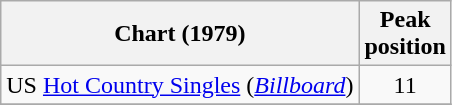<table class="wikitable sortable">
<tr>
<th align="left">Chart (1979)</th>
<th align="center">Peak<br>position</th>
</tr>
<tr>
<td align="left">US <a href='#'>Hot Country Singles</a> (<em><a href='#'>Billboard</a></em>)</td>
<td align="center">11</td>
</tr>
<tr>
</tr>
</table>
